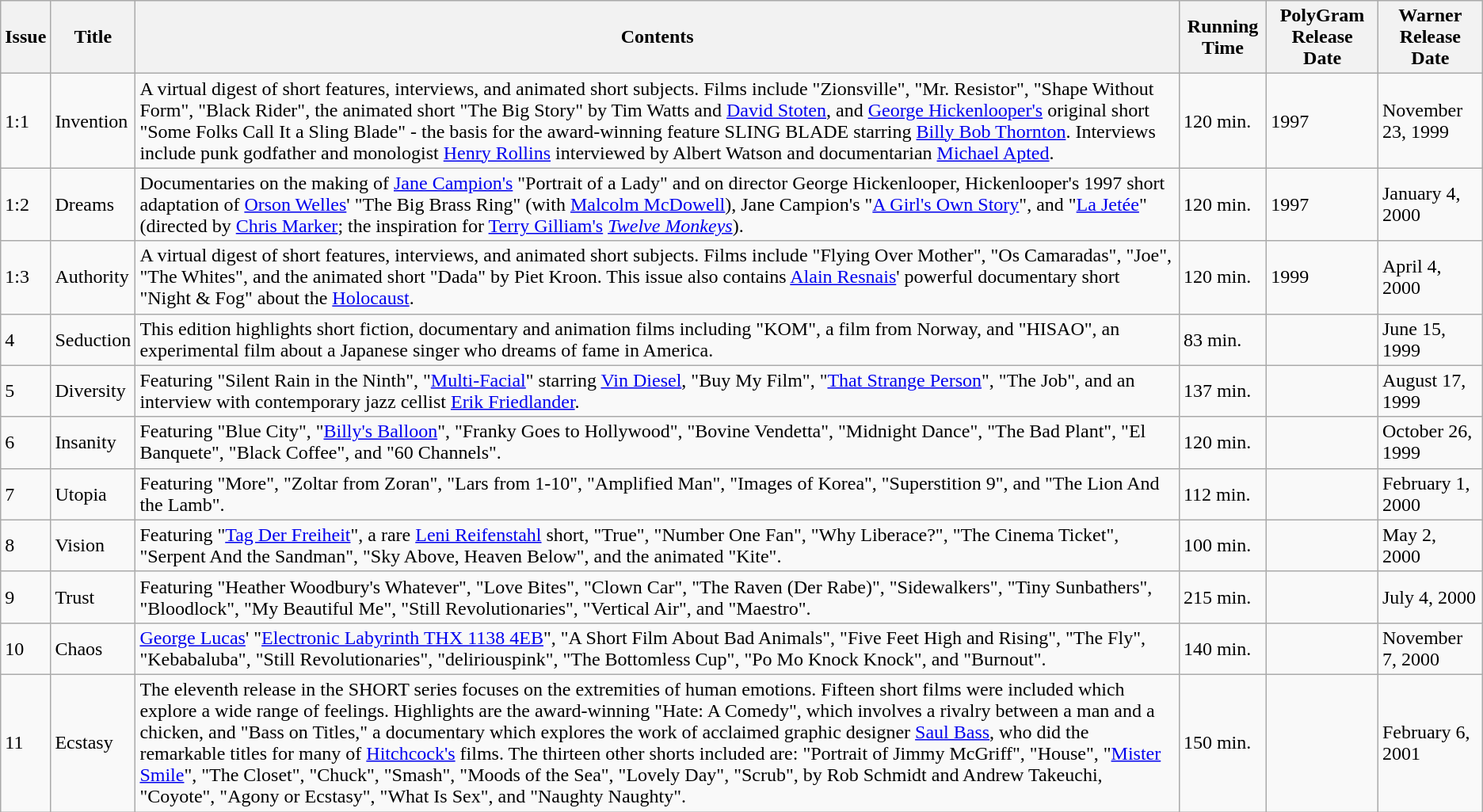<table class="wikitable">
<tr>
<th>Issue</th>
<th>Title</th>
<th>Contents</th>
<th>Running Time</th>
<th>PolyGram Release Date</th>
<th>Warner Release Date</th>
</tr>
<tr>
<td>1:1</td>
<td>Invention</td>
<td>A virtual digest of short features, interviews, and animated short subjects. Films include "Zionsville", "Mr. Resistor", "Shape Without Form", "Black Rider", the animated short "The Big Story" by Tim Watts and <a href='#'>David Stoten</a>, and <a href='#'>George Hickenlooper's</a> original short "Some Folks Call It a Sling Blade" - the basis for the award-winning feature SLING BLADE starring <a href='#'>Billy Bob Thornton</a>. Interviews include punk godfather and monologist <a href='#'>Henry Rollins</a> interviewed by Albert Watson and documentarian <a href='#'>Michael Apted</a>.</td>
<td>120 min.</td>
<td>1997</td>
<td>November 23, 1999</td>
</tr>
<tr>
<td>1:2</td>
<td>Dreams</td>
<td>Documentaries on the making of <a href='#'>Jane Campion's</a> "Portrait of a Lady" and on director George Hickenlooper, Hickenlooper's 1997 short adaptation of <a href='#'>Orson Welles</a>' "The Big Brass Ring" (with <a href='#'>Malcolm McDowell</a>), Jane Campion's "<a href='#'>A Girl's Own Story</a>", and "<a href='#'>La Jetée</a>" (directed by <a href='#'>Chris Marker</a>; the inspiration for <a href='#'>Terry Gilliam's</a> <a href='#'><em>Twelve Monkeys</em></a>).</td>
<td>120 min.</td>
<td>1997</td>
<td>January 4, 2000</td>
</tr>
<tr>
<td>1:3</td>
<td>Authority</td>
<td>A virtual digest of short features, interviews, and animated short subjects. Films include "Flying Over Mother", "Os Camaradas", "Joe", "The Whites", and the animated short "Dada" by Piet Kroon. This issue also contains <a href='#'>Alain Resnais</a>' powerful documentary short "Night & Fog" about the <a href='#'>Holocaust</a>.</td>
<td>120 min.</td>
<td>1999</td>
<td>April 4, 2000</td>
</tr>
<tr>
<td>4</td>
<td>Seduction</td>
<td>This edition highlights short fiction, documentary and animation films including "KOM", a film from Norway, and "HISAO", an experimental film about a Japanese singer who dreams of fame in America.</td>
<td>83 min.</td>
<td></td>
<td>June 15, 1999</td>
</tr>
<tr>
<td>5</td>
<td>Diversity</td>
<td>Featuring "Silent Rain in the Ninth", "<a href='#'>Multi-Facial</a>" starring <a href='#'>Vin Diesel</a>, "Buy My Film", "<a href='#'>That Strange Person</a>", "The Job", and an interview with contemporary jazz cellist <a href='#'>Erik Friedlander</a>.</td>
<td>137 min.</td>
<td></td>
<td>August 17, 1999</td>
</tr>
<tr>
<td>6</td>
<td>Insanity</td>
<td>Featuring "Blue City", "<a href='#'>Billy's Balloon</a>", "Franky Goes to Hollywood", "Bovine Vendetta", "Midnight Dance", "The Bad Plant", "El Banquete", "Black Coffee", and "60 Channels".</td>
<td>120 min.</td>
<td></td>
<td>October 26, 1999</td>
</tr>
<tr>
<td>7</td>
<td>Utopia</td>
<td>Featuring "More", "Zoltar from Zoran", "Lars from 1-10", "Amplified Man", "Images of Korea", "Superstition 9", and "The Lion And the Lamb".</td>
<td>112 min.</td>
<td></td>
<td>February 1, 2000</td>
</tr>
<tr>
<td>8</td>
<td>Vision</td>
<td>Featuring "<a href='#'>Tag Der Freiheit</a>", a rare <a href='#'>Leni Reifenstahl</a> short, "True", "Number One Fan", "Why Liberace?", "The Cinema Ticket", "Serpent And the Sandman", "Sky Above, Heaven Below", and the animated "Kite".</td>
<td>100 min.</td>
<td></td>
<td>May 2, 2000</td>
</tr>
<tr>
<td>9</td>
<td>Trust</td>
<td>Featuring "Heather Woodbury's Whatever", "Love Bites", "Clown Car", "The Raven (Der Rabe)", "Sidewalkers", "Tiny Sunbathers", "Bloodlock", "My Beautiful Me", "Still Revolutionaries", "Vertical Air", and "Maestro".</td>
<td>215 min.</td>
<td></td>
<td>July 4, 2000</td>
</tr>
<tr>
<td>10</td>
<td>Chaos</td>
<td><a href='#'>George Lucas</a>' "<a href='#'>Electronic Labyrinth THX 1138 4EB</a>", "A Short Film About Bad Animals", "Five Feet High and Rising", "The Fly", "Kebabaluba", "Still Revolutionaries", "deliriouspink", "The Bottomless Cup", "Po Mo Knock Knock", and "Burnout".</td>
<td>140 min.</td>
<td></td>
<td>November 7, 2000</td>
</tr>
<tr>
<td>11</td>
<td>Ecstasy</td>
<td>The eleventh release in the SHORT series focuses on the extremities of human emotions. Fifteen short films were included which explore a wide range of feelings. Highlights are the award-winning "Hate: A Comedy", which involves a rivalry between a man and a chicken, and "Bass on Titles," a documentary which explores the work of acclaimed graphic designer <a href='#'>Saul Bass</a>, who did the remarkable titles for many of <a href='#'>Hitchcock's</a> films. The thirteen other shorts included are: "Portrait of Jimmy McGriff", "House", "<a href='#'>Mister Smile</a>", "The Closet", "Chuck", "Smash", "Moods of the Sea", "Lovely Day", "Scrub", by Rob Schmidt and Andrew Takeuchi, "Coyote", "Agony or Ecstasy", "What Is Sex", and "Naughty Naughty".</td>
<td>150 min.</td>
<td></td>
<td>February 6, 2001</td>
</tr>
</table>
